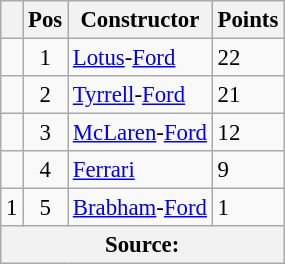<table class="wikitable" style="font-size: 95%;">
<tr>
<th></th>
<th>Pos</th>
<th>Constructor</th>
<th>Points</th>
</tr>
<tr>
<td align="left"></td>
<td align="center">1</td>
<td> <a href='#'>Lotus</a>-<a href='#'>Ford</a></td>
<td align="left">22</td>
</tr>
<tr>
<td align="left"></td>
<td align="center">2</td>
<td> <a href='#'>Tyrrell</a>-<a href='#'>Ford</a></td>
<td align="left">21</td>
</tr>
<tr>
<td align="left"></td>
<td align="center">3</td>
<td> <a href='#'>McLaren</a>-<a href='#'>Ford</a></td>
<td align="left">12</td>
</tr>
<tr>
<td align="left"></td>
<td align="center">4</td>
<td> <a href='#'>Ferrari</a></td>
<td align="left">9</td>
</tr>
<tr>
<td align="left"> 1</td>
<td align="center">5</td>
<td> <a href='#'>Brabham</a>-<a href='#'>Ford</a></td>
<td align="left">1</td>
</tr>
<tr>
<th colspan=4>Source:</th>
</tr>
</table>
